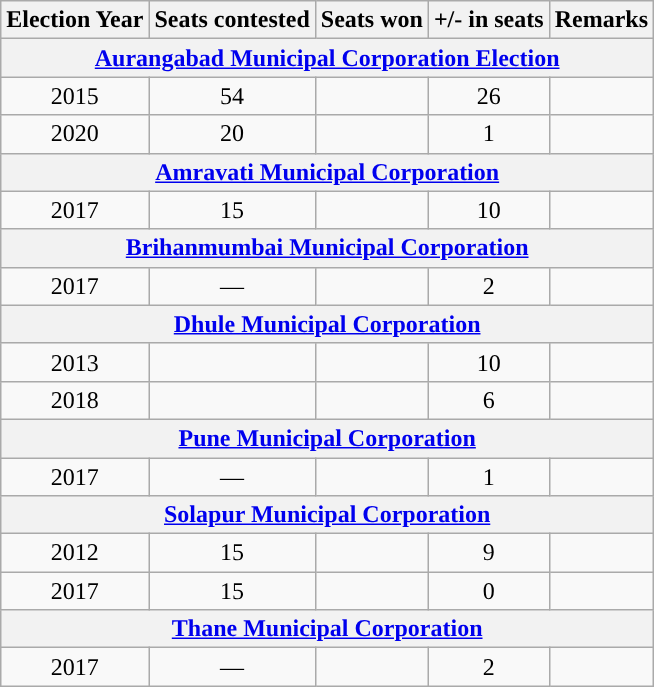<table class="wikitable" style="text-align:center">
<tr>
<th Style="background-color:">Election Year</th>
<th Style="background-color:">Seats contested</th>
<th Style="background-color:">Seats won</th>
<th Style="background-color:">+/- in seats</th>
<th Style="background-color:">Remarks</th>
</tr>
<tr>
<th colspan="5"><a href='#'>Aurangabad Municipal Corporation Election</a></th>
</tr>
<tr>
<td>2015<br></td>
<td>54</td>
<td></td>
<td> 26</td>
<td></td>
</tr>
<tr>
<td>2020</td>
<td>20</td>
<td></td>
<td> 1</td>
<td></td>
</tr>
<tr>
<th colspan="5"><a href='#'>Amravati Municipal Corporation</a></th>
</tr>
<tr>
<td>2017<br></td>
<td>15</td>
<td></td>
<td> 10</td>
<td></td>
</tr>
<tr>
<th colspan="5"><a href='#'>Brihanmumbai Municipal Corporation</a></th>
</tr>
<tr>
<td>2017<br></td>
<td>—</td>
<td></td>
<td> 2</td>
<td></td>
</tr>
<tr>
<th colspan="5"><a href='#'>Dhule Municipal Corporation</a></th>
</tr>
<tr>
<td>2013<br></td>
<td></td>
<td></td>
<td> 10</td>
<td></td>
</tr>
<tr>
<td>2018</td>
<td></td>
<td></td>
<td> 6</td>
<td></td>
</tr>
<tr>
<th colspan="5"><a href='#'>Pune Municipal Corporation</a></th>
</tr>
<tr>
<td>2017<br></td>
<td>—</td>
<td></td>
<td> 1</td>
<td></td>
</tr>
<tr>
<th colspan="5"><a href='#'>Solapur Municipal Corporation</a></th>
</tr>
<tr>
<td>2012<br></td>
<td>15</td>
<td></td>
<td> 9</td>
<td></td>
</tr>
<tr>
<td>2017</td>
<td>15</td>
<td></td>
<td> 0</td>
<td></td>
</tr>
<tr>
<th colspan="5"><a href='#'>Thane Municipal Corporation</a></th>
</tr>
<tr>
<td>2017<br></td>
<td>—</td>
<td></td>
<td> 2</td>
<td></td>
</tr>
</table>
